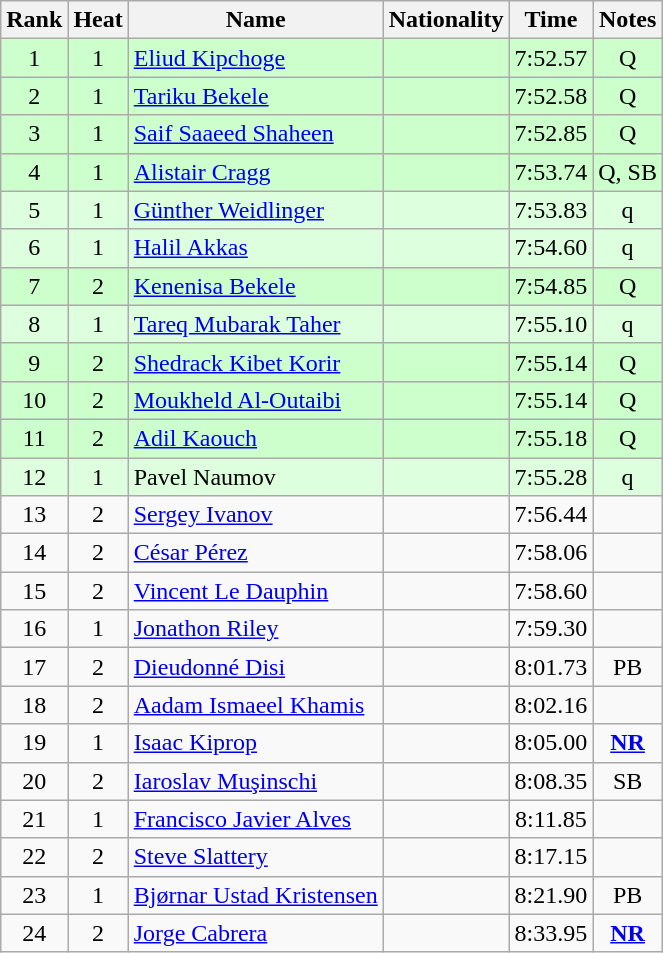<table class="wikitable sortable" style="text-align:center">
<tr>
<th>Rank</th>
<th>Heat</th>
<th>Name</th>
<th>Nationality</th>
<th>Time</th>
<th>Notes</th>
</tr>
<tr bgcolor=ccffcc>
<td>1</td>
<td>1</td>
<td align="left"><a href='#'>Eliud Kipchoge</a></td>
<td align=left></td>
<td>7:52.57</td>
<td>Q</td>
</tr>
<tr bgcolor=ccffcc>
<td>2</td>
<td>1</td>
<td align="left"><a href='#'>Tariku Bekele</a></td>
<td align=left></td>
<td>7:52.58</td>
<td>Q</td>
</tr>
<tr bgcolor=ccffcc>
<td>3</td>
<td>1</td>
<td align="left"><a href='#'>Saif Saaeed Shaheen</a></td>
<td align=left></td>
<td>7:52.85</td>
<td>Q</td>
</tr>
<tr bgcolor=ccffcc>
<td>4</td>
<td>1</td>
<td align="left"><a href='#'>Alistair Cragg</a></td>
<td align=left></td>
<td>7:53.74</td>
<td>Q, SB</td>
</tr>
<tr bgcolor=ddffdd>
<td>5</td>
<td>1</td>
<td align="left"><a href='#'>Günther Weidlinger</a></td>
<td align=left></td>
<td>7:53.83</td>
<td>q</td>
</tr>
<tr bgcolor=ddffdd>
<td>6</td>
<td>1</td>
<td align="left"><a href='#'>Halil Akkas</a></td>
<td align=left></td>
<td>7:54.60</td>
<td>q</td>
</tr>
<tr bgcolor=ccffcc>
<td>7</td>
<td>2</td>
<td align="left"><a href='#'>Kenenisa Bekele</a></td>
<td align=left></td>
<td>7:54.85</td>
<td>Q</td>
</tr>
<tr bgcolor=ddffdd>
<td>8</td>
<td>1</td>
<td align="left"><a href='#'>Tareq Mubarak Taher</a></td>
<td align=left></td>
<td>7:55.10</td>
<td>q</td>
</tr>
<tr bgcolor=ccffcc>
<td>9</td>
<td>2</td>
<td align="left"><a href='#'>Shedrack Kibet Korir</a></td>
<td align=left></td>
<td>7:55.14</td>
<td>Q</td>
</tr>
<tr bgcolor=ccffcc>
<td>10</td>
<td>2</td>
<td align="left"><a href='#'>Moukheld Al-Outaibi</a></td>
<td align=left></td>
<td>7:55.14</td>
<td>Q</td>
</tr>
<tr bgcolor=ccffcc>
<td>11</td>
<td>2</td>
<td align="left"><a href='#'>Adil Kaouch</a></td>
<td align=left></td>
<td>7:55.18</td>
<td>Q</td>
</tr>
<tr bgcolor=ddffdd>
<td>12</td>
<td>1</td>
<td align="left">Pavel Naumov</td>
<td align=left></td>
<td>7:55.28</td>
<td>q</td>
</tr>
<tr>
<td>13</td>
<td>2</td>
<td align="left"><a href='#'>Sergey Ivanov</a></td>
<td align=left></td>
<td>7:56.44</td>
<td></td>
</tr>
<tr>
<td>14</td>
<td>2</td>
<td align="left"><a href='#'>César Pérez</a></td>
<td align=left></td>
<td>7:58.06</td>
<td></td>
</tr>
<tr>
<td>15</td>
<td>2</td>
<td align="left"><a href='#'>Vincent Le Dauphin</a></td>
<td align=left></td>
<td>7:58.60</td>
<td></td>
</tr>
<tr>
<td>16</td>
<td>1</td>
<td align="left"><a href='#'>Jonathon Riley</a></td>
<td align=left></td>
<td>7:59.30</td>
<td></td>
</tr>
<tr>
<td>17</td>
<td>2</td>
<td align="left"><a href='#'>Dieudonné Disi</a></td>
<td align=left></td>
<td>8:01.73</td>
<td>PB</td>
</tr>
<tr>
<td>18</td>
<td>2</td>
<td align="left"><a href='#'>Aadam Ismaeel Khamis</a></td>
<td align=left></td>
<td>8:02.16</td>
<td></td>
</tr>
<tr>
<td>19</td>
<td>1</td>
<td align="left"><a href='#'>Isaac Kiprop</a></td>
<td align=left></td>
<td>8:05.00</td>
<td><strong><a href='#'>NR</a></strong></td>
</tr>
<tr>
<td>20</td>
<td>2</td>
<td align="left"><a href='#'>Iaroslav Muşinschi</a></td>
<td align=left></td>
<td>8:08.35</td>
<td>SB</td>
</tr>
<tr>
<td>21</td>
<td>1</td>
<td align="left"><a href='#'>Francisco Javier Alves</a></td>
<td align=left></td>
<td>8:11.85</td>
<td></td>
</tr>
<tr>
<td>22</td>
<td>2</td>
<td align="left"><a href='#'>Steve Slattery</a></td>
<td align=left></td>
<td>8:17.15</td>
<td></td>
</tr>
<tr>
<td>23</td>
<td>1</td>
<td align="left"><a href='#'>Bjørnar Ustad Kristensen</a></td>
<td align=left></td>
<td>8:21.90</td>
<td>PB</td>
</tr>
<tr>
<td>24</td>
<td>2</td>
<td align="left"><a href='#'>Jorge Cabrera</a></td>
<td align=left></td>
<td>8:33.95</td>
<td><strong><a href='#'>NR</a></strong></td>
</tr>
</table>
